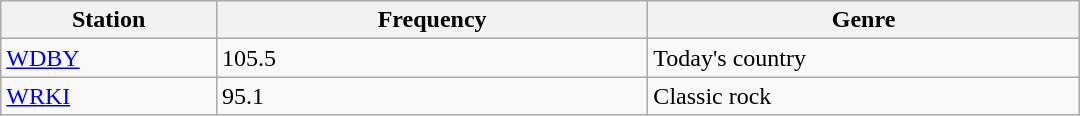<table class="wikitable" style="width:45em;">
<tr>
<th style="width:20%">Station</th>
<th style="width:40%">Frequency</th>
<th style="width:40%">Genre</th>
</tr>
<tr>
<td><a href='#'>WDBY</a></td>
<td>105.5</td>
<td>Today's country</td>
</tr>
<tr>
<td><a href='#'>WRKI</a></td>
<td>95.1</td>
<td>Classic rock</td>
</tr>
</table>
